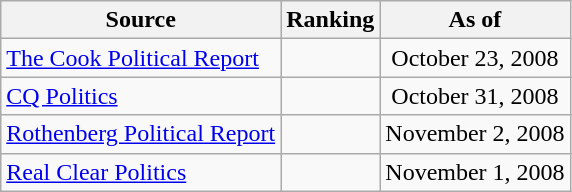<table class="wikitable" style="text-align:center">
<tr>
<th>Source</th>
<th>Ranking</th>
<th>As of</th>
</tr>
<tr>
<td align=left><a href='#'>The Cook Political Report</a></td>
<td></td>
<td>October 23, 2008</td>
</tr>
<tr>
<td align=left><a href='#'>CQ Politics</a></td>
<td></td>
<td>October 31, 2008</td>
</tr>
<tr>
<td align=left><a href='#'>Rothenberg Political Report</a></td>
<td></td>
<td>November 2, 2008</td>
</tr>
<tr>
<td align=left><a href='#'>Real Clear Politics</a></td>
<td></td>
<td>November 1, 2008</td>
</tr>
</table>
